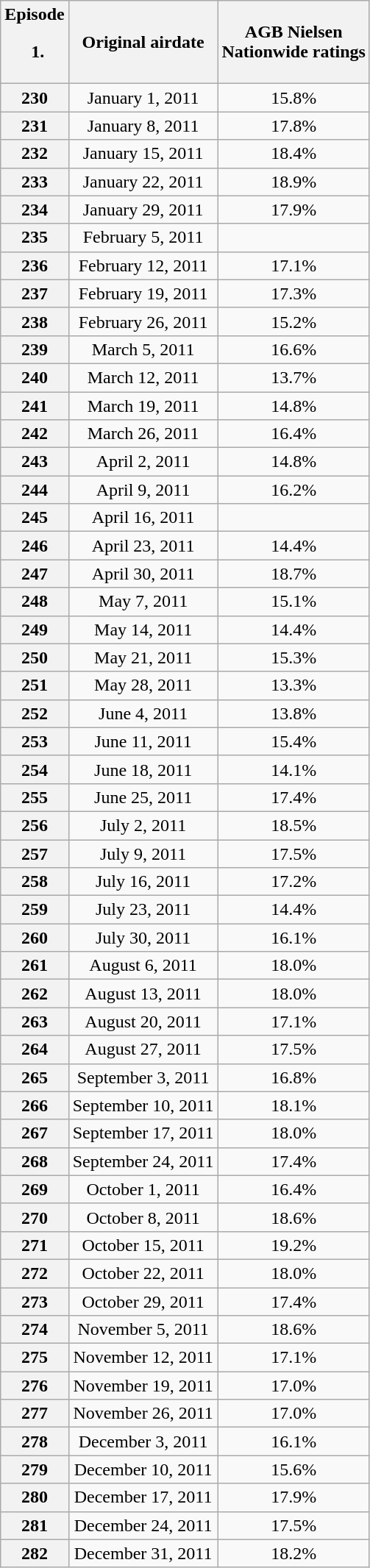<table class=wikitable style="text-align:center">
<tr>
<th>Episode<br><ol><li></li></ol></th>
<th>Original airdate</th>
<th>AGB Nielsen<br>Nationwide ratings</th>
</tr>
<tr>
<th>230</th>
<td>January 1, 2011</td>
<td>15.8%</td>
</tr>
<tr>
<th>231</th>
<td>January 8, 2011</td>
<td>17.8%</td>
</tr>
<tr>
<th>232</th>
<td>January 15, 2011</td>
<td>18.4%</td>
</tr>
<tr>
<th>233</th>
<td>January 22, 2011</td>
<td>18.9%</td>
</tr>
<tr>
<th>234</th>
<td>January 29, 2011</td>
<td>17.9%</td>
</tr>
<tr>
<th>235</th>
<td>February 5, 2011</td>
<td></td>
</tr>
<tr>
<th>236</th>
<td>February 12, 2011</td>
<td>17.1%</td>
</tr>
<tr>
<th>237</th>
<td>February 19, 2011</td>
<td>17.3%</td>
</tr>
<tr>
<th>238</th>
<td>February 26, 2011</td>
<td>15.2%</td>
</tr>
<tr>
<th>239</th>
<td>March 5, 2011</td>
<td>16.6%</td>
</tr>
<tr>
<th>240</th>
<td>March 12, 2011</td>
<td>13.7%</td>
</tr>
<tr>
<th>241</th>
<td>March 19, 2011</td>
<td>14.8%</td>
</tr>
<tr>
<th>242</th>
<td>March 26, 2011</td>
<td>16.4%</td>
</tr>
<tr>
<th>243</th>
<td>April 2, 2011</td>
<td>14.8%</td>
</tr>
<tr>
<th>244</th>
<td>April 9, 2011</td>
<td>16.2%</td>
</tr>
<tr>
<th>245</th>
<td>April 16, 2011</td>
<td></td>
</tr>
<tr>
<th>246</th>
<td>April 23, 2011</td>
<td>14.4%</td>
</tr>
<tr>
<th>247</th>
<td>April 30, 2011</td>
<td>18.7%</td>
</tr>
<tr>
<th>248</th>
<td>May 7, 2011</td>
<td>15.1%</td>
</tr>
<tr>
<th>249</th>
<td>May 14, 2011</td>
<td>14.4%</td>
</tr>
<tr>
<th>250</th>
<td>May 21, 2011</td>
<td>15.3%</td>
</tr>
<tr>
<th>251</th>
<td>May 28, 2011</td>
<td>13.3%</td>
</tr>
<tr>
<th>252</th>
<td>June 4, 2011</td>
<td>13.8%</td>
</tr>
<tr>
<th>253</th>
<td>June 11, 2011</td>
<td>15.4%</td>
</tr>
<tr>
<th>254</th>
<td>June 18, 2011</td>
<td>14.1%</td>
</tr>
<tr>
<th>255</th>
<td>June 25, 2011</td>
<td>17.4%</td>
</tr>
<tr>
<th>256</th>
<td>July 2, 2011</td>
<td>18.5%</td>
</tr>
<tr>
<th>257</th>
<td>July 9, 2011</td>
<td>17.5%</td>
</tr>
<tr>
<th>258</th>
<td>July 16, 2011</td>
<td>17.2%</td>
</tr>
<tr>
<th>259</th>
<td>July 23, 2011</td>
<td>14.4%</td>
</tr>
<tr>
<th>260</th>
<td>July 30, 2011</td>
<td>16.1%</td>
</tr>
<tr>
<th>261</th>
<td>August 6, 2011</td>
<td>18.0%</td>
</tr>
<tr>
<th>262</th>
<td>August 13, 2011</td>
<td>18.0%</td>
</tr>
<tr>
<th>263</th>
<td>August 20, 2011</td>
<td>17.1%</td>
</tr>
<tr>
<th>264</th>
<td>August 27, 2011</td>
<td>17.5%</td>
</tr>
<tr>
<th>265</th>
<td>September 3, 2011</td>
<td>16.8%</td>
</tr>
<tr>
<th>266</th>
<td>September 10, 2011</td>
<td>18.1%</td>
</tr>
<tr>
<th>267</th>
<td>September 17, 2011</td>
<td>18.0%</td>
</tr>
<tr>
<th>268</th>
<td>September 24, 2011</td>
<td>17.4%</td>
</tr>
<tr>
<th>269</th>
<td>October 1, 2011</td>
<td>16.4%</td>
</tr>
<tr>
<th>270</th>
<td>October 8, 2011</td>
<td>18.6%</td>
</tr>
<tr>
<th>271</th>
<td>October 15, 2011</td>
<td>19.2%</td>
</tr>
<tr>
<th>272</th>
<td>October 22, 2011</td>
<td>18.0%</td>
</tr>
<tr>
<th>273</th>
<td>October 29, 2011</td>
<td>17.4%</td>
</tr>
<tr>
<th>274</th>
<td>November 5, 2011</td>
<td>18.6%</td>
</tr>
<tr>
<th>275</th>
<td>November 12, 2011</td>
<td>17.1%</td>
</tr>
<tr>
<th>276</th>
<td>November 19, 2011</td>
<td>17.0%</td>
</tr>
<tr>
<th>277</th>
<td>November 26, 2011</td>
<td>17.0%</td>
</tr>
<tr>
<th>278</th>
<td>December 3, 2011</td>
<td>16.1%</td>
</tr>
<tr>
<th>279</th>
<td>December 10, 2011</td>
<td>15.6%</td>
</tr>
<tr>
<th>280</th>
<td>December 17, 2011</td>
<td>17.9%</td>
</tr>
<tr>
<th>281</th>
<td>December 24, 2011</td>
<td>17.5%</td>
</tr>
<tr>
<th>282</th>
<td>December 31, 2011</td>
<td>18.2%</td>
</tr>
</table>
